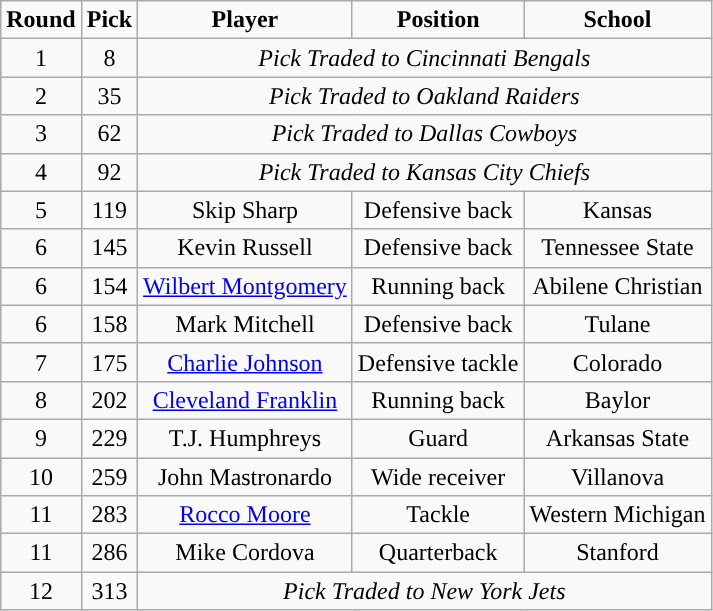<table class="wikitable">
<tr align="center">
<td><strong>Round</strong></td>
<td><strong>Pick</strong></td>
<td><strong>Player</strong></td>
<td><strong>Position</strong></td>
<td><strong>School</strong></td>
</tr>
<tr align="center" bgcolor="">
<td>1</td>
<td>8</td>
<td colspan="3"><em>Pick Traded to Cincinnati Bengals</em></td>
</tr>
<tr align="center" bgcolor="">
<td>2</td>
<td>35</td>
<td colspan="3"><em>Pick Traded to Oakland Raiders</em></td>
</tr>
<tr align="center" bgcolor="">
<td>3</td>
<td>62</td>
<td colspan="3"><em>Pick Traded to Dallas Cowboys</em></td>
</tr>
<tr align="center" bgcolor="">
<td>4</td>
<td>92</td>
<td colspan="3"><em>Pick Traded to Kansas City Chiefs</em></td>
</tr>
<tr align="center" bgcolor="">
<td>5</td>
<td>119</td>
<td>Skip Sharp</td>
<td>Defensive back</td>
<td>Kansas</td>
</tr>
<tr align="center" bgcolor="">
<td>6</td>
<td>145</td>
<td>Kevin Russell</td>
<td>Defensive back</td>
<td>Tennessee State</td>
</tr>
<tr align="center" bgcolor="">
<td>6</td>
<td>154</td>
<td><a href='#'>Wilbert Montgomery</a></td>
<td>Running back</td>
<td>Abilene Christian</td>
</tr>
<tr align="center" bgcolor="">
<td>6</td>
<td>158</td>
<td>Mark Mitchell</td>
<td>Defensive back</td>
<td>Tulane</td>
</tr>
<tr align="center" bgcolor="">
<td>7</td>
<td>175</td>
<td><a href='#'>Charlie Johnson</a></td>
<td>Defensive tackle</td>
<td>Colorado</td>
</tr>
<tr align="center" bgcolor="">
<td>8</td>
<td>202</td>
<td><a href='#'>Cleveland Franklin</a></td>
<td>Running back</td>
<td>Baylor</td>
</tr>
<tr align="center" bgcolor="">
<td>9</td>
<td>229</td>
<td>T.J. Humphreys</td>
<td>Guard</td>
<td>Arkansas State</td>
</tr>
<tr align="center" bgcolor="">
<td>10</td>
<td>259</td>
<td>John Mastronardo</td>
<td>Wide receiver</td>
<td>Villanova</td>
</tr>
<tr align="center" bgcolor="">
<td>11</td>
<td>283</td>
<td><a href='#'>Rocco Moore</a></td>
<td>Tackle</td>
<td>Western Michigan</td>
</tr>
<tr align="center" bgcolor="">
<td>11</td>
<td>286</td>
<td>Mike Cordova</td>
<td>Quarterback</td>
<td>Stanford</td>
</tr>
<tr align="center" bgcolor="">
<td>12</td>
<td>313</td>
<td colspan="3"><em>Pick Traded to New York Jets</em></td>
</tr>
</table>
